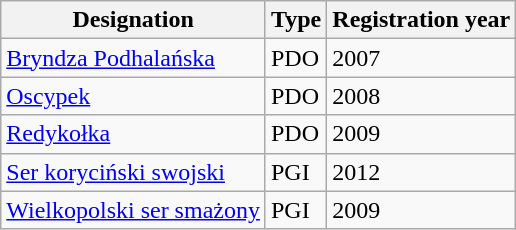<table class="wikitable">
<tr>
<th>Designation</th>
<th>Type</th>
<th>Registration year</th>
</tr>
<tr>
<td><a href='#'>Bryndza Podhalańska</a></td>
<td>PDO</td>
<td>2007</td>
</tr>
<tr>
<td><a href='#'>Oscypek</a></td>
<td>PDO</td>
<td>2008</td>
</tr>
<tr>
<td><a href='#'>Redykołka</a></td>
<td>PDO</td>
<td>2009</td>
</tr>
<tr>
<td><a href='#'>Ser koryciński swojski</a></td>
<td>PGI</td>
<td>2012</td>
</tr>
<tr>
<td><a href='#'>Wielkopolski ser smażony</a></td>
<td>PGI</td>
<td>2009</td>
</tr>
</table>
